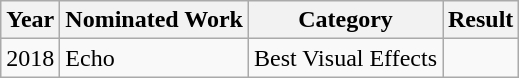<table class="wikitable">
<tr>
<th>Year</th>
<th>Nominated Work</th>
<th>Category</th>
<th>Result</th>
</tr>
<tr>
<td>2018</td>
<td>Echo</td>
<td>Best Visual Effects</td>
<td></td>
</tr>
</table>
